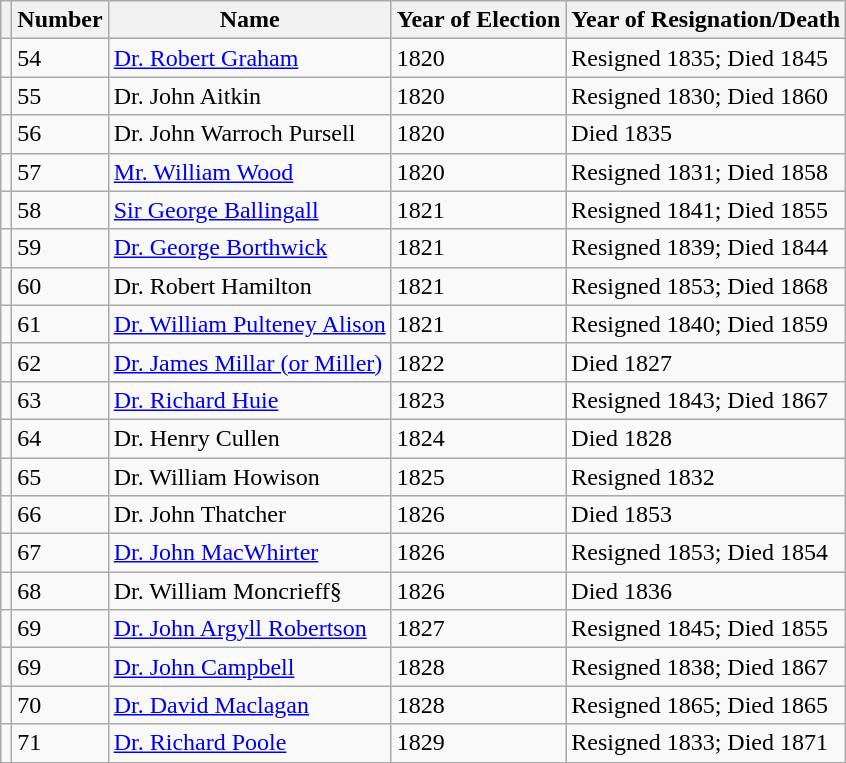<table class="wikitable">
<tr>
<th></th>
<th>Number</th>
<th>Name</th>
<th>Year of Election</th>
<th>Year of Resignation/Death</th>
</tr>
<tr>
<td></td>
<td>54</td>
<td><a href='#'>Dr. Robert Graham</a></td>
<td>1820</td>
<td>Resigned 1835; Died 1845</td>
</tr>
<tr>
<td></td>
<td>55</td>
<td>Dr. John Aitkin</td>
<td>1820</td>
<td>Resigned 1830; Died 1860</td>
</tr>
<tr>
<td></td>
<td>56</td>
<td>Dr. John Warroch Pursell</td>
<td>1820</td>
<td>Died 1835</td>
</tr>
<tr>
<td></td>
<td>57</td>
<td><a href='#'>Mr. William Wood</a></td>
<td>1820</td>
<td>Resigned 1831; Died 1858</td>
</tr>
<tr>
<td></td>
<td>58</td>
<td><a href='#'>Sir George Ballingall</a></td>
<td>1821</td>
<td>Resigned 1841; Died 1855</td>
</tr>
<tr>
<td></td>
<td>59</td>
<td><a href='#'>Dr. George Borthwick</a></td>
<td>1821</td>
<td>Resigned 1839; Died 1844</td>
</tr>
<tr>
<td></td>
<td>60</td>
<td>Dr. Robert Hamilton</td>
<td>1821</td>
<td>Resigned 1853; Died 1868</td>
</tr>
<tr>
<td></td>
<td>61</td>
<td><a href='#'>Dr. William Pulteney Alison</a></td>
<td>1821</td>
<td>Resigned 1840; Died 1859</td>
</tr>
<tr>
<td></td>
<td>62</td>
<td><a href='#'>Dr. James Millar (or Miller)</a></td>
<td>1822</td>
<td>Died 1827</td>
</tr>
<tr>
<td></td>
<td>63</td>
<td><a href='#'>Dr. Richard Huie</a></td>
<td>1823</td>
<td>Resigned 1843; Died 1867</td>
</tr>
<tr>
<td></td>
<td>64</td>
<td>Dr. Henry Cullen</td>
<td>1824</td>
<td>Died 1828</td>
</tr>
<tr>
<td></td>
<td>65</td>
<td>Dr. William Howison</td>
<td>1825</td>
<td>Resigned 1832</td>
</tr>
<tr>
<td></td>
<td>66</td>
<td>Dr. John Thatcher</td>
<td>1826</td>
<td>Died 1853</td>
</tr>
<tr>
<td></td>
<td>67</td>
<td><a href='#'>Dr. John MacWhirter</a></td>
<td>1826</td>
<td>Resigned 1853; Died 1854</td>
</tr>
<tr>
<td></td>
<td>68</td>
<td>Dr. William Moncrieff§</td>
<td>1826</td>
<td>Died 1836</td>
</tr>
<tr>
<td></td>
<td>69</td>
<td><a href='#'>Dr. John Argyll Robertson</a></td>
<td>1827</td>
<td>Resigned 1845; Died 1855</td>
</tr>
<tr>
<td></td>
<td>69</td>
<td><a href='#'>Dr. John Campbell</a></td>
<td>1828</td>
<td>Resigned 1838; Died 1867</td>
</tr>
<tr>
<td></td>
<td>70</td>
<td><a href='#'>Dr. David Maclagan</a></td>
<td>1828</td>
<td>Resigned 1865; Died 1865</td>
</tr>
<tr>
<td></td>
<td>71</td>
<td><a href='#'>Dr. Richard Poole</a></td>
<td>1829</td>
<td>Resigned 1833; Died 1871</td>
</tr>
</table>
